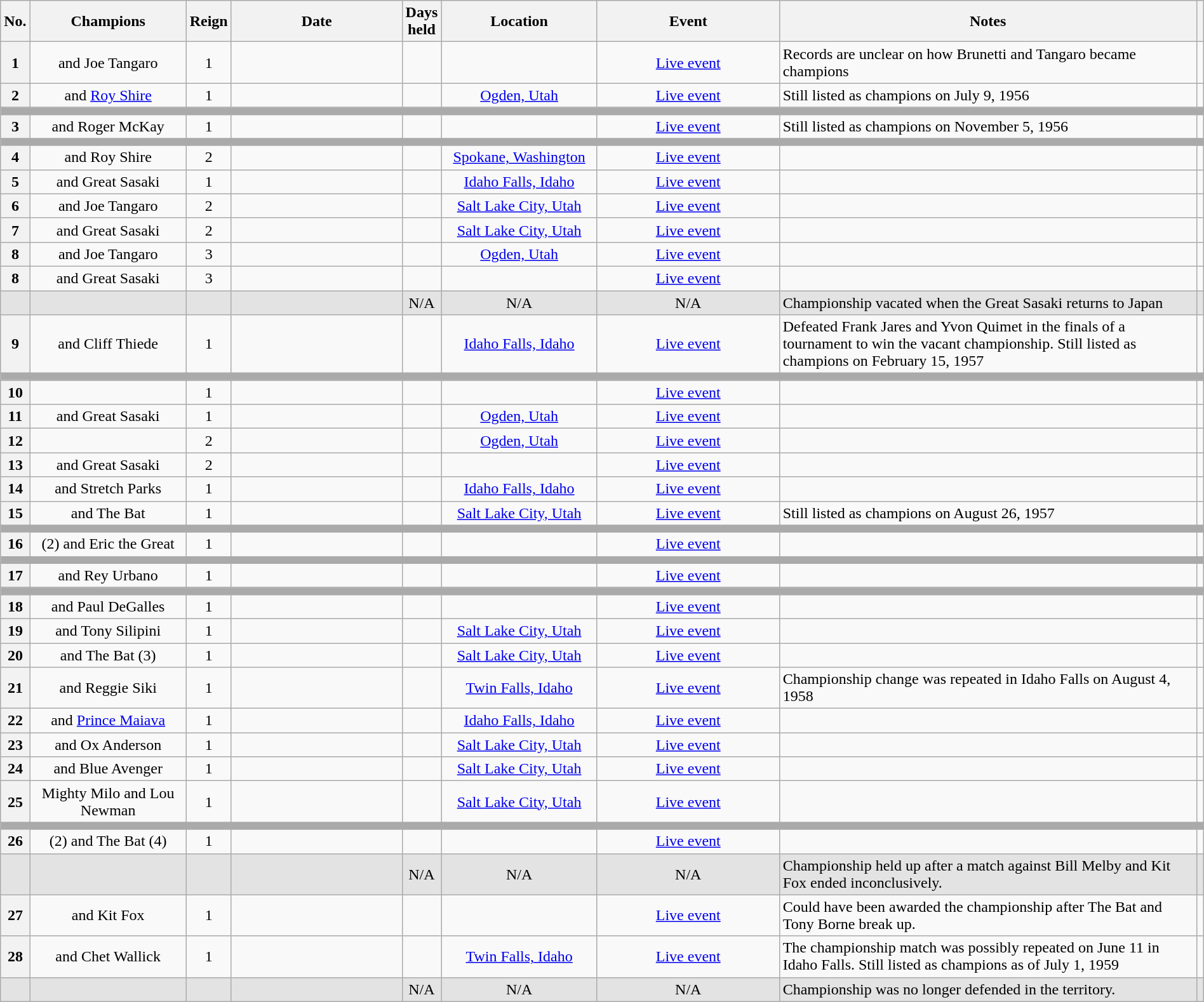<table class="wikitable sortable" style="text-align: center" width=100%>
<tr>
<th width=0 data-sort-type="number" scope="col">No.</th>
<th width=14% scope="col">Champions</th>
<th width=0 scope="col">Reign</th>
<th width=16% scope="col">Date</th>
<th width=0 data-sort-type="number" scope="col">Days held</th>
<th width=14% scope="col">Location</th>
<th width=17% scope="col">Event</th>
<th width=51% class="unsortable" scope="col">Notes</th>
<th width=0 class="unsortable" scope="col"></th>
</tr>
<tr>
<th scope=row>1</th>
<td> and Joe Tangaro</td>
<td>1</td>
<td> </td>
<td></td>
<td></td>
<td><a href='#'>Live event</a></td>
<td align=left>Records are unclear on how Brunetti and Tangaro became champions</td>
<td></td>
</tr>
<tr>
<th scope=row>2</th>
<td> and <a href='#'>Roy Shire</a></td>
<td>1</td>
<td></td>
<td></td>
<td><a href='#'>Ogden, Utah</a></td>
<td><a href='#'>Live event</a></td>
<td align=left>Still listed as champions on July 9, 1956</td>
<td></td>
</tr>
<tr>
<td colspan=9 style="background: #aaaaaa;"></td>
</tr>
<tr>
<th scope=row>3</th>
<td> and Roger McKay</td>
<td>1</td>
<td> </td>
<td></td>
<td></td>
<td><a href='#'>Live event</a></td>
<td align=left>Still listed as champions on November 5, 1956</td>
<td></td>
</tr>
<tr>
<td colspan=9 style="background: #aaaaaa;"></td>
</tr>
<tr>
<th scope=row>4</th>
<td> and Roy Shire</td>
<td>2</td>
<td> </td>
<td></td>
<td><a href='#'>Spokane, Washington</a></td>
<td><a href='#'>Live event</a></td>
<td align=left> </td>
<td></td>
</tr>
<tr>
<th scope=row>5</th>
<td> and Great Sasaki</td>
<td>1</td>
<td></td>
<td></td>
<td><a href='#'>Idaho Falls, Idaho</a></td>
<td><a href='#'>Live event</a></td>
<td align=left> </td>
<td></td>
</tr>
<tr>
<th scope=row>6</th>
<td> and Joe Tangaro</td>
<td>2</td>
<td></td>
<td></td>
<td><a href='#'>Salt Lake City, Utah</a></td>
<td><a href='#'>Live event</a></td>
<td align=left> </td>
<td></td>
</tr>
<tr>
<th scope=row>7</th>
<td> and Great Sasaki</td>
<td>2</td>
<td></td>
<td></td>
<td><a href='#'>Salt Lake City, Utah</a></td>
<td><a href='#'>Live event</a></td>
<td align=left> </td>
<td></td>
</tr>
<tr>
<th scope=row>8</th>
<td> and Joe Tangaro</td>
<td>3</td>
<td></td>
<td></td>
<td><a href='#'>Ogden, Utah</a></td>
<td><a href='#'>Live event</a></td>
<td align=left> </td>
<td></td>
</tr>
<tr>
<th scope=row>8</th>
<td> and Great Sasaki</td>
<td>3</td>
<td> </td>
<td></td>
<td></td>
<td><a href='#'>Live event</a></td>
<td align=left> </td>
<td></td>
</tr>
<tr style="background-color:#e3e3e3">
<td scope="row"></td>
<td></td>
<td></td>
<td> </td>
<td>N/A</td>
<td>N/A</td>
<td>N/A</td>
<td align=left>Championship vacated when the Great Sasaki returns to Japan</td>
<td></td>
</tr>
<tr>
<th scope=row>9</th>
<td> and Cliff Thiede</td>
<td>1</td>
<td></td>
<td></td>
<td><a href='#'>Idaho Falls, Idaho</a></td>
<td><a href='#'>Live event</a></td>
<td align=left>Defeated Frank Jares and Yvon Quimet in the finals of a tournament to win the vacant championship. Still listed as champions on February 15, 1957</td>
<td></td>
</tr>
<tr>
<td colspan=9 style="background: #aaaaaa;"></td>
</tr>
<tr>
<th scope=row>10</th>
<td></td>
<td>1</td>
<td> </td>
<td></td>
<td></td>
<td><a href='#'>Live event</a></td>
<td align=left> </td>
<td></td>
</tr>
<tr>
<th scope=row>11</th>
<td> and Great Sasaki</td>
<td>1</td>
<td></td>
<td></td>
<td><a href='#'>Ogden, Utah</a></td>
<td><a href='#'>Live event</a></td>
<td align=left> </td>
<td></td>
</tr>
<tr>
<th scope=row>12</th>
<td></td>
<td>2</td>
<td></td>
<td></td>
<td><a href='#'>Ogden, Utah</a></td>
<td><a href='#'>Live event</a></td>
<td align=left> </td>
<td></td>
</tr>
<tr>
<th scope=row>13</th>
<td> and Great Sasaki</td>
<td>2</td>
<td> </td>
<td></td>
<td></td>
<td><a href='#'>Live event</a></td>
<td align=left> </td>
<td></td>
</tr>
<tr>
<th scope=row>14</th>
<td> and Stretch Parks</td>
<td>1</td>
<td></td>
<td></td>
<td><a href='#'>Idaho Falls, Idaho</a></td>
<td><a href='#'>Live event</a></td>
<td align=left> </td>
<td></td>
</tr>
<tr>
<th scope=row>15</th>
<td> and The Bat</td>
<td>1</td>
<td></td>
<td></td>
<td><a href='#'>Salt Lake City, Utah</a></td>
<td><a href='#'>Live event</a></td>
<td align=left>Still listed as champions on August 26, 1957</td>
<td></td>
</tr>
<tr>
<td colspan=9 style="background: #aaaaaa;"></td>
</tr>
<tr>
<th scope=row>16</th>
<td> (2) and Eric the Great</td>
<td>1</td>
<td> </td>
<td></td>
<td></td>
<td><a href='#'>Live event</a></td>
<td align=left> </td>
<td></td>
</tr>
<tr>
<td colspan=9 style="background: #aaaaaa;"></td>
</tr>
<tr>
<th scope=row>17</th>
<td> and Rey Urbano</td>
<td>1</td>
<td> </td>
<td></td>
<td></td>
<td><a href='#'>Live event</a></td>
<td align=left> </td>
<td></td>
</tr>
<tr>
<td colspan=9 style="background: #aaaaaa;"></td>
</tr>
<tr>
<th scope=row>18</th>
<td> and Paul DeGalles</td>
<td>1</td>
<td> </td>
<td></td>
<td></td>
<td><a href='#'>Live event</a></td>
<td align=left> </td>
<td></td>
</tr>
<tr>
<th scope=row>19</th>
<td> and Tony Silipini</td>
<td>1</td>
<td></td>
<td></td>
<td><a href='#'>Salt Lake City, Utah</a></td>
<td><a href='#'>Live event</a></td>
<td align=left> </td>
<td></td>
</tr>
<tr>
<th scope=row>20</th>
<td> and The Bat (3)</td>
<td>1</td>
<td></td>
<td></td>
<td><a href='#'>Salt Lake City, Utah</a></td>
<td><a href='#'>Live event</a></td>
<td align=left> </td>
<td></td>
</tr>
<tr>
<th scope=row>21</th>
<td> and Reggie Siki</td>
<td>1</td>
<td></td>
<td></td>
<td><a href='#'>Twin Falls, Idaho</a></td>
<td><a href='#'>Live event</a></td>
<td align=left>Championship change was repeated in Idaho Falls on August 4, 1958</td>
<td></td>
</tr>
<tr>
<th scope=row>22</th>
<td> and <a href='#'>Prince Maiava</a></td>
<td>1</td>
<td></td>
<td></td>
<td><a href='#'>Idaho Falls, Idaho</a></td>
<td><a href='#'>Live event</a></td>
<td align=left> </td>
<td></td>
</tr>
<tr>
<th scope=row>23</th>
<td> and Ox Anderson</td>
<td>1</td>
<td></td>
<td></td>
<td><a href='#'>Salt Lake City, Utah</a></td>
<td><a href='#'>Live event</a></td>
<td align=left> </td>
<td></td>
</tr>
<tr>
<th scope=row>24</th>
<td> and Blue Avenger</td>
<td>1</td>
<td></td>
<td></td>
<td><a href='#'>Salt Lake City, Utah</a></td>
<td><a href='#'>Live event</a></td>
<td align=left> </td>
<td></td>
</tr>
<tr>
<th scope=row>25</th>
<td>Mighty Milo and Lou Newman</td>
<td>1</td>
<td></td>
<td></td>
<td><a href='#'>Salt Lake City, Utah</a></td>
<td><a href='#'>Live event</a></td>
<td align=left> </td>
<td></td>
</tr>
<tr>
<td colspan=9 style="background: #aaaaaa;"></td>
</tr>
<tr>
<th scope=row>26</th>
<td> (2) and The Bat (4)</td>
<td>1</td>
<td> </td>
<td></td>
<td></td>
<td><a href='#'>Live event</a></td>
<td align=left> </td>
<td></td>
</tr>
<tr style="background-color:#e3e3e3">
<td scope="row"></td>
<td></td>
<td></td>
<td></td>
<td>N/A</td>
<td>N/A</td>
<td>N/A</td>
<td align=left>Championship held up after a match against Bill Melby and Kit Fox ended inconclusively.</td>
<td></td>
</tr>
<tr>
<th scope=row>27</th>
<td> and Kit Fox</td>
<td>1</td>
<td> </td>
<td></td>
<td></td>
<td><a href='#'>Live event</a></td>
<td align=left>Could have been awarded the championship after The Bat and Tony Borne break up.</td>
<td></td>
</tr>
<tr>
<th scope=row>28</th>
<td> and Chet Wallick</td>
<td>1</td>
<td></td>
<td></td>
<td><a href='#'>Twin Falls, Idaho</a></td>
<td><a href='#'>Live event</a></td>
<td align=left>The championship match was possibly repeated on June 11 in Idaho Falls. Still listed as champions as of July 1, 1959</td>
<td></td>
</tr>
<tr style="background-color:#e3e3e3">
<td scope="row"></td>
<td></td>
<td></td>
<td></td>
<td>N/A</td>
<td>N/A</td>
<td>N/A</td>
<td align=left>Championship was no longer defended in the territory.</td>
<td></td>
</tr>
</table>
